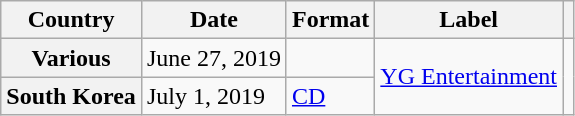<table class="wikitable plainrowheaders">
<tr>
<th>Country</th>
<th>Date</th>
<th>Format</th>
<th>Label</th>
<th></th>
</tr>
<tr>
<th scope="row">Various</th>
<td>June 27, 2019</td>
<td></td>
<td rowspan="2"><a href='#'>YG Entertainment</a></td>
<td rowspan="2"></td>
</tr>
<tr>
<th scope="row">South Korea</th>
<td>July 1, 2019</td>
<td><a href='#'>CD</a></td>
</tr>
</table>
